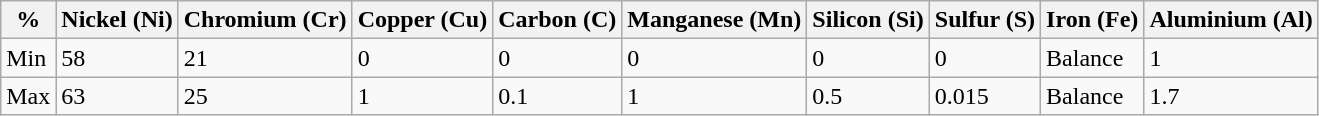<table class="wikitable">
<tr>
<th>%</th>
<th>Nickel (Ni)</th>
<th>Chromium (Cr)</th>
<th>Copper (Cu)</th>
<th>Carbon (C)</th>
<th>Manganese (Mn)</th>
<th>Silicon (Si)</th>
<th>Sulfur (S)</th>
<th>Iron (Fe)</th>
<th>Aluminium (Al)</th>
</tr>
<tr>
<td>Min</td>
<td>58</td>
<td>21</td>
<td>0</td>
<td>0</td>
<td>0</td>
<td>0</td>
<td>0</td>
<td>Balance</td>
<td>1</td>
</tr>
<tr>
<td>Max</td>
<td>63</td>
<td>25</td>
<td>1</td>
<td>0.1</td>
<td>1</td>
<td>0.5</td>
<td>0.015</td>
<td>Balance</td>
<td>1.7</td>
</tr>
</table>
